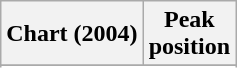<table class="wikitable sortable plainrowheaders" style="text-align:center">
<tr>
<th scope="col">Chart (2004)</th>
<th scope="col">Peak<br>position</th>
</tr>
<tr>
</tr>
<tr>
</tr>
<tr>
</tr>
<tr>
</tr>
<tr>
</tr>
<tr>
</tr>
<tr>
</tr>
<tr>
</tr>
<tr>
</tr>
<tr>
</tr>
<tr>
</tr>
</table>
